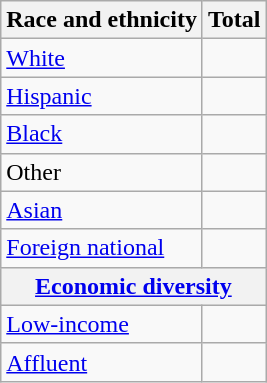<table class="wikitable floatright sortable collapsible"; text-align:right; font-size:80%;">
<tr>
<th>Race and ethnicity</th>
<th colspan="2" data-sort-type=number>Total</th>
</tr>
<tr>
<td><a href='#'>White</a></td>
<td align=right></td>
</tr>
<tr>
<td><a href='#'>Hispanic</a></td>
<td align=right></td>
</tr>
<tr>
<td><a href='#'>Black</a></td>
<td align=right></td>
</tr>
<tr>
<td>Other</td>
<td align=right></td>
</tr>
<tr>
<td><a href='#'>Asian</a></td>
<td align=right></td>
</tr>
<tr>
<td><a href='#'>Foreign national</a></td>
<td align=right></td>
</tr>
<tr>
<th colspan="4" data-sort-type=number><a href='#'>Economic diversity</a></th>
</tr>
<tr>
<td><a href='#'>Low-income</a></td>
<td align=right></td>
</tr>
<tr>
<td><a href='#'>Affluent</a></td>
<td align=right></td>
</tr>
</table>
